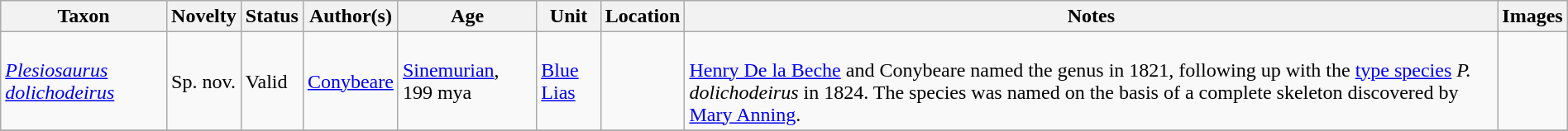<table class="wikitable sortable" align="center" width="100%">
<tr>
<th>Taxon</th>
<th>Novelty</th>
<th>Status</th>
<th>Author(s)</th>
<th>Age</th>
<th>Unit</th>
<th>Location</th>
<th>Notes</th>
<th>Images</th>
</tr>
<tr>
<td><em><a href='#'>Plesiosaurus dolichodeirus</a></em></td>
<td>Sp. nov.</td>
<td>Valid</td>
<td><a href='#'>Conybeare</a></td>
<td><a href='#'>Sinemurian</a>, 199 mya</td>
<td><a href='#'>Blue Lias</a></td>
<td></td>
<td><br><a href='#'>Henry De la Beche</a> and Conybeare named the genus in 1821, following up with the <a href='#'>type species</a> <em>P. dolichodeirus</em> in 1824. The species was named on the basis of a complete skeleton discovered by <a href='#'>Mary Anning</a>.</td>
<td></td>
</tr>
<tr>
</tr>
</table>
